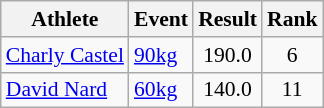<table class=wikitable style="font-size:90%">
<tr>
<th>Athlete</th>
<th>Event</th>
<th>Result</th>
<th>Rank</th>
</tr>
<tr>
<td><a href='#'>Charly Castel</a></td>
<td><a href='#'>90kg</a></td>
<td style="text-align:center;">190.0</td>
<td style="text-align:center;">6</td>
</tr>
<tr>
<td><a href='#'>David Nard</a></td>
<td><a href='#'>60kg</a></td>
<td style="text-align:center;">140.0</td>
<td style="text-align:center;">11</td>
</tr>
</table>
